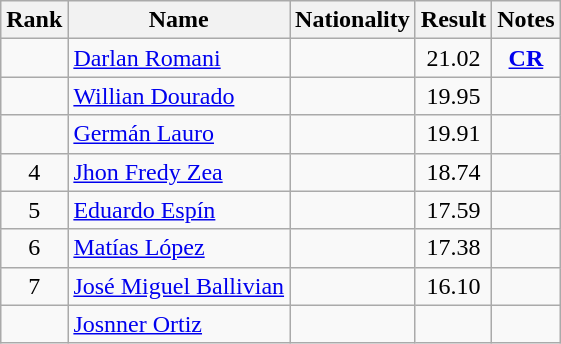<table class="wikitable sortable" style="text-align:center;font-size=95%">
<tr>
<th>Rank</th>
<th>Name</th>
<th>Nationality</th>
<th>Result</th>
<th>Notes</th>
</tr>
<tr>
<td></td>
<td align=left><a href='#'>Darlan Romani</a></td>
<td align=left></td>
<td>21.02</td>
<td><strong><a href='#'>CR</a></strong></td>
</tr>
<tr>
<td></td>
<td align=left><a href='#'>Willian Dourado</a></td>
<td align=left></td>
<td>19.95</td>
<td></td>
</tr>
<tr>
<td></td>
<td align=left><a href='#'>Germán Lauro</a></td>
<td align=left></td>
<td>19.91</td>
<td></td>
</tr>
<tr>
<td>4</td>
<td align=left><a href='#'>Jhon Fredy Zea</a></td>
<td align=left></td>
<td>18.74</td>
<td></td>
</tr>
<tr>
<td>5</td>
<td align=left><a href='#'>Eduardo Espín</a></td>
<td align=left></td>
<td>17.59</td>
<td></td>
</tr>
<tr>
<td>6</td>
<td align=left><a href='#'>Matías López</a></td>
<td align=left></td>
<td>17.38</td>
<td></td>
</tr>
<tr>
<td>7</td>
<td align=left><a href='#'>José Miguel Ballivian</a></td>
<td align=left></td>
<td>16.10</td>
<td></td>
</tr>
<tr>
<td></td>
<td align=left><a href='#'>Josnner Ortiz</a></td>
<td align=left></td>
<td></td>
<td></td>
</tr>
</table>
